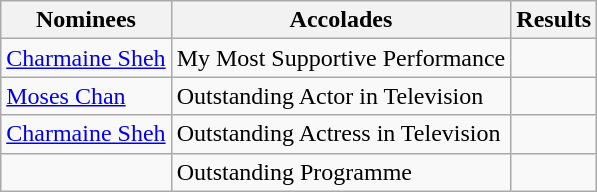<table class="wikitable">
<tr>
<th>Nominees</th>
<th>Accolades</th>
<th>Results</th>
</tr>
<tr>
<td><a href='#'>Charmaine Sheh</a></td>
<td>My Most Supportive Performance</td>
<td></td>
</tr>
<tr>
<td><a href='#'>Moses Chan</a></td>
<td>Outstanding Actor in Television</td>
<td></td>
</tr>
<tr>
<td><a href='#'>Charmaine Sheh</a></td>
<td>Outstanding Actress in Television</td>
<td></td>
</tr>
<tr>
<td></td>
<td>Outstanding Programme</td>
<td></td>
</tr>
</table>
